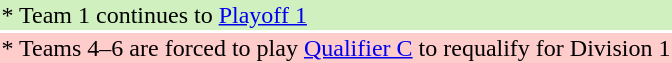<table>
<tr style="background: #D0F0C0;">
<td>* Team 1 continues to <a href='#'>Playoff 1</a></td>
</tr>
<tr style="background: #FFCCCC;">
<td>* Teams 4–6 are forced to play <a href='#'>Qualifier C</a> to requalify for Division 1</td>
</tr>
</table>
